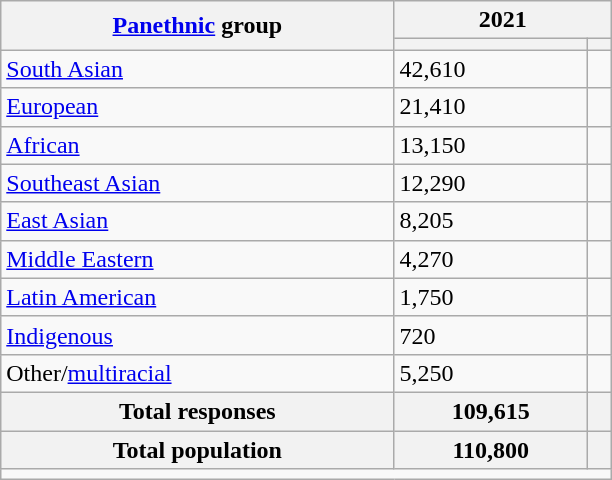<table class="wikitable collapsible sortable">
<tr>
<th rowspan="2"><a href='#'>Panethnic</a> group</th>
<th colspan="2">2021</th>
</tr>
<tr>
<th><a href='#'></a></th>
<th></th>
</tr>
<tr>
<td><a href='#'>South Asian</a></td>
<td>42,610</td>
<td></td>
</tr>
<tr>
<td><a href='#'>European</a></td>
<td>21,410</td>
<td></td>
</tr>
<tr>
<td><a href='#'>African</a></td>
<td>13,150</td>
<td></td>
</tr>
<tr>
<td><a href='#'>Southeast Asian</a></td>
<td>12,290</td>
<td></td>
</tr>
<tr>
<td><a href='#'>East Asian</a></td>
<td>8,205</td>
<td></td>
</tr>
<tr>
<td><a href='#'>Middle Eastern</a></td>
<td>4,270</td>
<td></td>
</tr>
<tr>
<td><a href='#'>Latin American</a></td>
<td>1,750</td>
<td></td>
</tr>
<tr>
<td><a href='#'>Indigenous</a></td>
<td>720</td>
<td></td>
</tr>
<tr>
<td>Other/<a href='#'>multiracial</a></td>
<td>5,250</td>
<td></td>
</tr>
<tr>
<th>Total responses</th>
<th>109,615</th>
<th></th>
</tr>
<tr class="sortbottom">
<th>Total population</th>
<th>110,800</th>
<th></th>
</tr>
<tr class="sortbottom">
<td colspan="15" style="width: 25em;"></td>
</tr>
</table>
